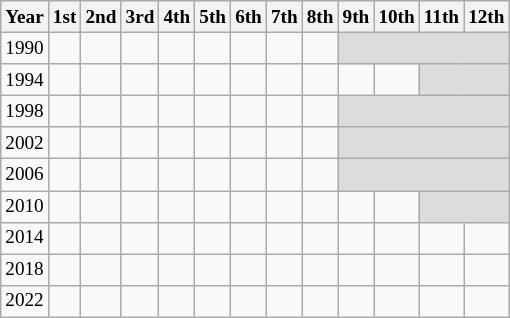<table class="wikitable" style="text-align:left; font-size:80%">
<tr>
<th>Year</th>
<th>1st</th>
<th>2nd</th>
<th>3rd</th>
<th>4th</th>
<th>5th</th>
<th>6th</th>
<th>7th</th>
<th>8th</th>
<th>9th</th>
<th>10th</th>
<th>11th</th>
<th>12th</th>
</tr>
<tr>
<td align="center">1990</td>
<td></td>
<td></td>
<td></td>
<td></td>
<td></td>
<td></td>
<td></td>
<td></td>
<td colspan=4 bgcolor=#DCDCDC></td>
</tr>
<tr>
<td align="center">1994</td>
<td></td>
<td></td>
<td></td>
<td></td>
<td></td>
<td></td>
<td></td>
<td></td>
<td></td>
<td></td>
<td colspan=2 bgcolor=#DCDCDC></td>
</tr>
<tr>
<td align="center">1998</td>
<td></td>
<td></td>
<td></td>
<td></td>
<td></td>
<td></td>
<td></td>
<td></td>
<td colspan=4 bgcolor=#DCDCDC></td>
</tr>
<tr>
<td align="center">2002</td>
<td></td>
<td></td>
<td></td>
<td></td>
<td></td>
<td></td>
<td></td>
<td></td>
<td colspan=4 bgcolor=#DCDCDC></td>
</tr>
<tr>
<td align="center">2006</td>
<td></td>
<td></td>
<td></td>
<td></td>
<td></td>
<td></td>
<td></td>
<td></td>
<td colspan=4 bgcolor=#DCDCDC></td>
</tr>
<tr>
<td align="center">2010</td>
<td></td>
<td></td>
<td></td>
<td></td>
<td></td>
<td></td>
<td></td>
<td></td>
<td></td>
<td></td>
<td colspan=4 bgcolor=#DCDCDC></td>
</tr>
<tr>
<td align="center">2014</td>
<td></td>
<td></td>
<td></td>
<td></td>
<td></td>
<td></td>
<td></td>
<td></td>
<td></td>
<td></td>
<td></td>
<td></td>
</tr>
<tr>
<td align="center">2018</td>
<td></td>
<td></td>
<td></td>
<td></td>
<td></td>
<td></td>
<td></td>
<td></td>
<td></td>
<td></td>
<td></td>
<td></td>
</tr>
<tr>
<td align="center">2022</td>
<td></td>
<td></td>
<td></td>
<td></td>
<td></td>
<td></td>
<td></td>
<td></td>
<td></td>
<td></td>
<td></td>
<td></td>
</tr>
</table>
